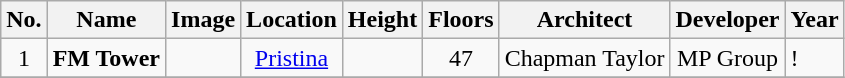<table class="wikitable sortable">
<tr>
<th>No.</th>
<th>Name</th>
<th>Image</th>
<th>Location</th>
<th>Height</th>
<th>Floors</th>
<th>Architect</th>
<th>Developer</th>
<th>Year</th>
</tr>
<tr>
<td align="center">1</td>
<td><strong>FM Tower</strong></td>
<td align="center"></td>
<td align="center"><a href='#'>Pristina</a><br><small><em></em></small></td>
<td align="center"></td>
<td align="center">47</td>
<td align="center">Chapman Taylor</td>
<td align="center">MP Group</td>
<td>! </td>
</tr>
<tr>
</tr>
</table>
